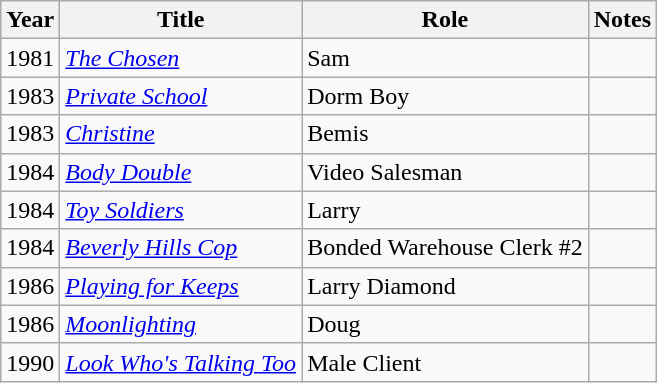<table class="wikitable">
<tr>
<th>Year</th>
<th>Title</th>
<th>Role</th>
<th class="unsortable">Notes</th>
</tr>
<tr>
<td>1981</td>
<td><em><a href='#'>The Chosen</a></em></td>
<td>Sam</td>
<td></td>
</tr>
<tr>
<td>1983</td>
<td><em><a href='#'>Private School</a></em></td>
<td>Dorm Boy</td>
<td></td>
</tr>
<tr>
<td>1983</td>
<td><em><a href='#'>Christine</a></em></td>
<td>Bemis</td>
<td></td>
</tr>
<tr>
<td>1984</td>
<td><em><a href='#'>Body Double</a></em></td>
<td>Video Salesman</td>
<td></td>
</tr>
<tr>
<td>1984</td>
<td><em><a href='#'>Toy Soldiers</a></em></td>
<td>Larry</td>
<td></td>
</tr>
<tr>
<td>1984</td>
<td><em><a href='#'>Beverly Hills Cop</a></em></td>
<td>Bonded Warehouse Clerk #2</td>
<td></td>
</tr>
<tr>
<td>1986</td>
<td><em><a href='#'>Playing for Keeps</a></em></td>
<td>Larry Diamond</td>
<td></td>
</tr>
<tr>
<td>1986</td>
<td><em><a href='#'>Moonlighting</a></em></td>
<td>Doug</td>
<td></td>
</tr>
<tr>
<td>1990</td>
<td><em><a href='#'>Look Who's Talking Too</a></em></td>
<td>Male Client</td>
<td></td>
</tr>
</table>
